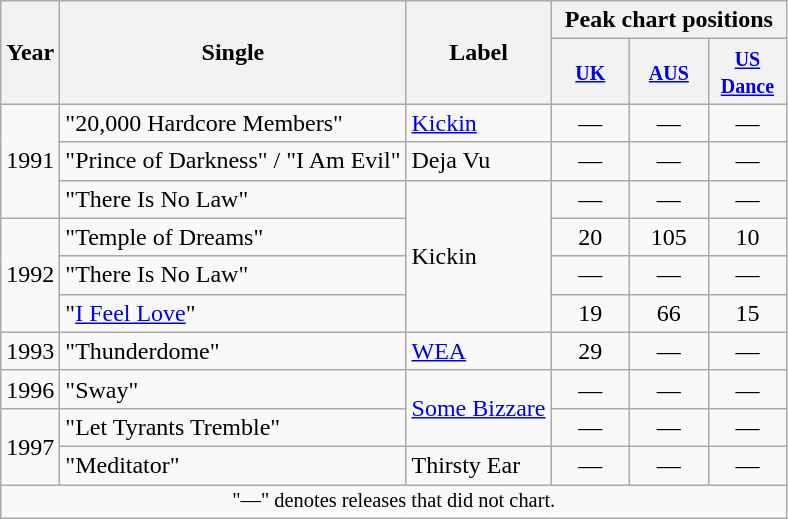<table class="wikitable">
<tr>
<th scope="col" rowspan="2">Year</th>
<th scope="col" rowspan="2">Single</th>
<th scope="col" rowspan="2">Label</th>
<th scope="col" colspan="4">Peak chart positions</th>
</tr>
<tr>
<th style="width:45px;"><small><a href='#'>UK</a></small><br></th>
<th style="width:45px;"><small><a href='#'>AUS</a></small><br></th>
<th style="width:45px;"><small><a href='#'>US Dance</a></small><br></th>
</tr>
<tr>
<td rowspan="3">1991</td>
<td>"20,000 Hardcore Members"</td>
<td><a href='#'>Kickin</a></td>
<td align=center>—</td>
<td align=center>—</td>
<td align=center>—</td>
</tr>
<tr>
<td>"Prince of Darkness" / "I Am Evil"</td>
<td>Deja Vu</td>
<td align=center>—</td>
<td align=center>—</td>
<td align=center>—</td>
</tr>
<tr>
<td>"There Is No Law"</td>
<td rowspan="4">Kickin</td>
<td align=center>—</td>
<td align=center>—</td>
<td align=center>—</td>
</tr>
<tr>
<td rowspan="3">1992</td>
<td>"Temple of Dreams"</td>
<td align=center>20</td>
<td align=center>105</td>
<td align=center>10</td>
</tr>
<tr>
<td>"There Is No Law"</td>
<td align=center>—</td>
<td align=center>—</td>
<td align=center>—</td>
</tr>
<tr>
<td>"<a href='#'>I Feel Love</a>"</td>
<td align=center>19</td>
<td align=center>66</td>
<td align=center>15</td>
</tr>
<tr>
<td>1993</td>
<td>"Thunderdome"</td>
<td><a href='#'>WEA</a></td>
<td align=center>29</td>
<td align=center>—</td>
<td align=center>—</td>
</tr>
<tr>
<td>1996</td>
<td>"Sway"</td>
<td rowspan="2"><a href='#'>Some Bizzare</a></td>
<td align=center>—</td>
<td align=center>—</td>
<td align=center>—</td>
</tr>
<tr>
<td rowspan="2">1997</td>
<td>"Let Tyrants Tremble"</td>
<td align=center>—</td>
<td align=center>—</td>
<td align=center>—</td>
</tr>
<tr>
<td>"Meditator"</td>
<td>Thirsty Ear</td>
<td align=center>—</td>
<td align=center>—</td>
<td align=center>—</td>
</tr>
<tr>
<td colspan="6" style="text-align:center; font-size:85%">"—" denotes releases that did not chart.</td>
</tr>
</table>
